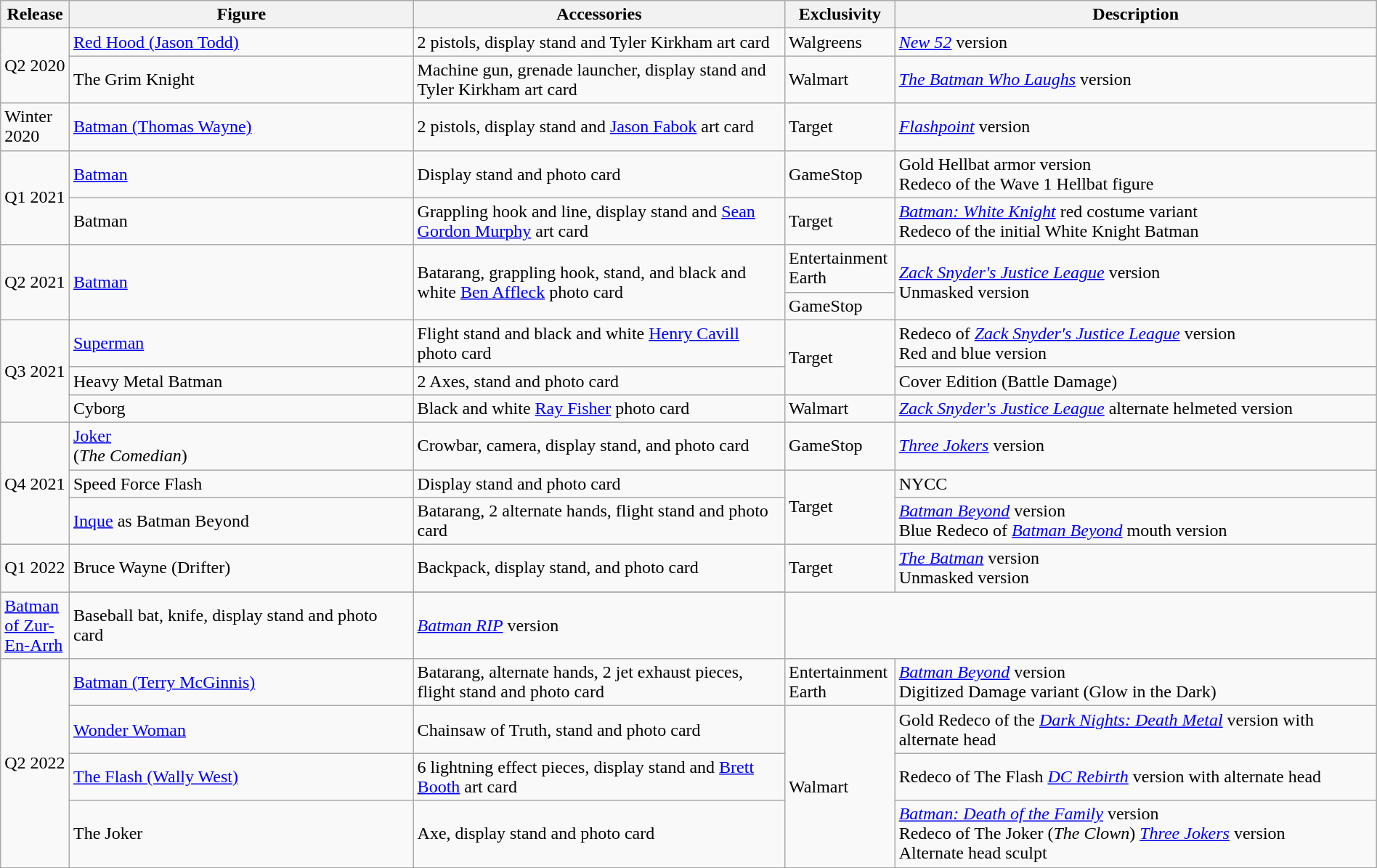<table class="wikitable" style="width:100%;">
<tr>
<th width=5%!scope="col">Release</th>
<th width=25%!scope="col">Figure</th>
<th width=27%!scope="col">Accessories</th>
<th width=8%!scope="col">Exclusivity</th>
<th width=35%!scope="col">Description</th>
</tr>
<tr>
<td rowspan=2>Q2 2020</td>
<td><a href='#'>Red Hood (Jason Todd)</a></td>
<td>2 pistols, display stand and Tyler Kirkham art card</td>
<td>Walgreens</td>
<td><em><a href='#'>New 52</a></em> version</td>
</tr>
<tr>
<td>The Grim Knight</td>
<td>Machine gun, grenade launcher, display stand and Tyler Kirkham art card</td>
<td>Walmart</td>
<td><em><a href='#'>The Batman Who Laughs</a></em> version</td>
</tr>
<tr>
<td>Winter 2020</td>
<td><a href='#'>Batman (Thomas Wayne)</a></td>
<td>2 pistols, display stand and <a href='#'>Jason Fabok</a> art card</td>
<td>Target</td>
<td><em><a href='#'>Flashpoint</a></em> version</td>
</tr>
<tr>
<td rowspan=2>Q1 2021</td>
<td><a href='#'>Batman</a></td>
<td>Display stand and photo card</td>
<td>GameStop</td>
<td>Gold Hellbat armor version<br>Redeco of the Wave 1 Hellbat figure</td>
</tr>
<tr>
<td>Batman</td>
<td>Grappling hook and line, display stand and <a href='#'>Sean Gordon Murphy</a> art card</td>
<td>Target</td>
<td><em><a href='#'>Batman: White Knight</a></em> red costume variant<br>Redeco of the initial White Knight Batman</td>
</tr>
<tr>
<td rowspan=2>Q2 2021</td>
<td rowspan=2><a href='#'>Batman</a></td>
<td rowspan=2>Batarang, grappling hook, stand, and black and white <a href='#'>Ben Affleck</a> photo card</td>
<td>Entertainment Earth</td>
<td rowspan=2><em><a href='#'>Zack Snyder's Justice League</a></em> version<br>Unmasked version</td>
</tr>
<tr>
<td>GameStop</td>
</tr>
<tr>
<td rowspan=3>Q3 2021</td>
<td><a href='#'>Superman</a></td>
<td>Flight stand and black and white <a href='#'>Henry Cavill</a> photo card</td>
<td rowspan=2>Target</td>
<td>Redeco of <em><a href='#'>Zack Snyder's Justice League</a></em> version<br>Red and blue version</td>
</tr>
<tr>
<td>Heavy Metal Batman</td>
<td>2 Axes, stand and photo card</td>
<td>Cover Edition (Battle Damage)</td>
</tr>
<tr>
<td>Cyborg</td>
<td>Black and white <a href='#'>Ray Fisher</a> photo card</td>
<td>Walmart</td>
<td><em><a href='#'>Zack Snyder's Justice League</a></em> alternate helmeted version</td>
</tr>
<tr>
<td rowspan=3>Q4 2021</td>
<td><a href='#'>Joker</a><br>(<em>The Comedian</em>)</td>
<td>Crowbar, camera, display stand, and photo card</td>
<td>GameStop</td>
<td><em><a href='#'>Three Jokers</a></em> version</td>
</tr>
<tr>
<td>Speed Force Flash</td>
<td>Display stand and photo card</td>
<td rowspan=2>Target</td>
<td>NYCC</td>
</tr>
<tr>
<td><a href='#'>Inque</a> as Batman Beyond</td>
<td>Batarang, 2 alternate hands, flight stand and photo card</td>
<td><em><a href='#'>Batman Beyond</a></em> version<br>Blue Redeco of <em><a href='#'>Batman Beyond</a></em> mouth version</td>
</tr>
<tr>
<td rowspan=2>Q1 2022</td>
<td>Bruce Wayne (Drifter)</td>
<td>Backpack, display stand, and photo card</td>
<td rowspan=2>Target</td>
<td><em><a href='#'>The Batman</a></em> version<br>Unmasked version</td>
</tr>
<tr>
</tr>
<tr>
<td><a href='#'>Batman of Zur-En-Arrh</a></td>
<td>Baseball bat, knife, display stand and photo card</td>
<td><em><a href='#'>Batman RIP</a></em> version</td>
</tr>
<tr>
<td rowspan=4>Q2 2022</td>
<td><a href='#'>Batman (Terry McGinnis)</a></td>
<td>Batarang, alternate hands, 2 jet exhaust pieces, flight stand and photo card</td>
<td>Entertainment Earth</td>
<td><em><a href='#'>Batman Beyond</a></em> version<br>Digitized Damage variant (Glow in the Dark)</td>
</tr>
<tr>
<td><a href='#'>Wonder Woman</a></td>
<td>Chainsaw of Truth, stand and photo card</td>
<td rowspan=3>Walmart</td>
<td>Gold Redeco of the <em><a href='#'>Dark Nights: Death Metal</a></em> version with alternate head</td>
</tr>
<tr>
<td><a href='#'>The Flash (Wally West)</a></td>
<td>6 lightning effect pieces, display stand and <a href='#'>Brett Booth</a> art card</td>
<td>Redeco of The Flash <em><a href='#'>DC Rebirth</a></em> version with alternate head</td>
</tr>
<tr>
<td>The Joker</td>
<td>Axe, display stand and photo card</td>
<td><em><a href='#'>Batman: Death of the Family</a></em> version<br>Redeco of The Joker (<em>The Clown</em>) <em><a href='#'>Three Jokers</a></em> version<br>Alternate head sculpt</td>
</tr>
</table>
